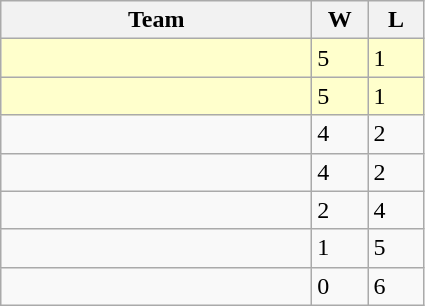<table class="wikitable">
<tr>
<th width="200px">Team</th>
<th width="30px">W</th>
<th width="30px">L</th>
</tr>
<tr bgcolor=#ffffcc>
<td></td>
<td>5</td>
<td>1</td>
</tr>
<tr bgcolor=#ffffcc>
<td></td>
<td>5</td>
<td>1</td>
</tr>
<tr>
<td></td>
<td>4</td>
<td>2</td>
</tr>
<tr>
<td></td>
<td>4</td>
<td>2</td>
</tr>
<tr>
<td></td>
<td>2</td>
<td>4</td>
</tr>
<tr>
<td></td>
<td>1</td>
<td>5</td>
</tr>
<tr>
<td></td>
<td>0</td>
<td>6</td>
</tr>
</table>
